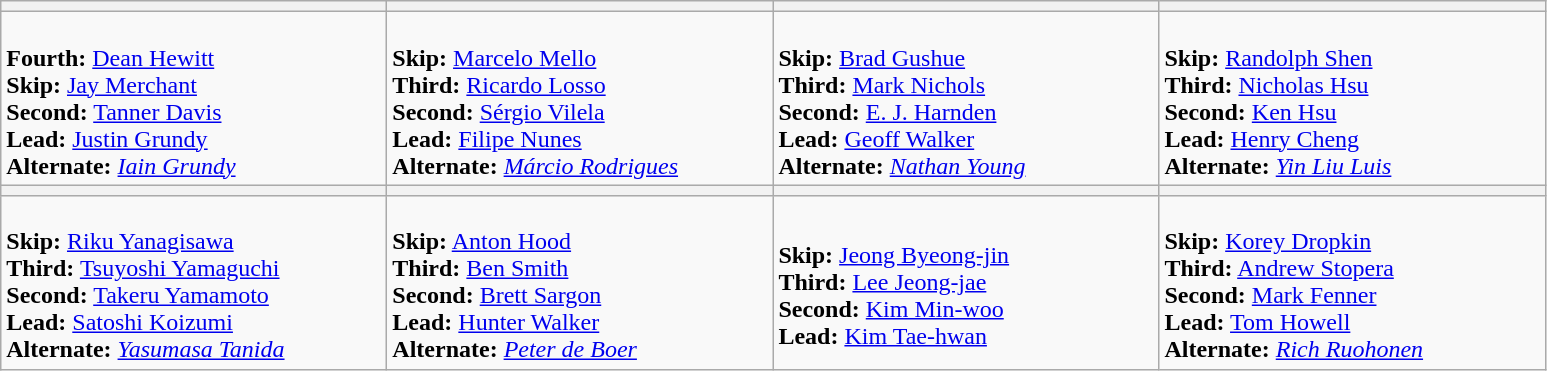<table class="wikitable">
<tr>
<th width=250></th>
<th width=250></th>
<th width=250></th>
<th width=250></th>
</tr>
<tr>
<td><br><strong>Fourth:</strong> <a href='#'>Dean Hewitt</a><br>
<strong>Skip:</strong> <a href='#'>Jay Merchant</a><br>
<strong>Second:</strong> <a href='#'>Tanner Davis</a><br>
<strong>Lead:</strong> <a href='#'>Justin Grundy</a><br>
<strong>Alternate:</strong> <em><a href='#'>Iain Grundy</a></em></td>
<td><br><strong>Skip:</strong> <a href='#'>Marcelo Mello</a><br>
<strong>Third:</strong> <a href='#'>Ricardo Losso</a><br>
<strong>Second:</strong> <a href='#'>Sérgio Vilela</a><br>
<strong>Lead:</strong> <a href='#'>Filipe Nunes</a><br>
<strong>Alternate:</strong> <em><a href='#'>Márcio Rodrigues</a></em></td>
<td><br><strong>Skip:</strong> <a href='#'>Brad Gushue</a><br>
<strong>Third:</strong> <a href='#'>Mark Nichols</a><br>
<strong>Second:</strong> <a href='#'>E. J. Harnden</a><br>
<strong>Lead:</strong> <a href='#'>Geoff Walker</a><br>
<strong>Alternate:</strong> <em><a href='#'>Nathan Young</a></em></td>
<td><br><strong>Skip:</strong> <a href='#'>Randolph Shen</a><br>
<strong>Third:</strong> <a href='#'>Nicholas Hsu</a><br>
<strong>Second:</strong> <a href='#'>Ken Hsu</a><br>
<strong>Lead:</strong> <a href='#'>Henry Cheng</a><br>
<strong>Alternate:</strong> <em><a href='#'>Yin Liu Luis</a></em></td>
</tr>
<tr>
<th width=250></th>
<th width=250></th>
<th width=250></th>
<th width=250></th>
</tr>
<tr>
<td><br><strong>Skip:</strong> <a href='#'>Riku Yanagisawa</a><br>
<strong>Third:</strong> <a href='#'>Tsuyoshi Yamaguchi</a><br>
<strong>Second:</strong> <a href='#'>Takeru Yamamoto</a><br>
<strong>Lead:</strong> <a href='#'>Satoshi Koizumi</a><br>
<strong>Alternate:</strong> <em><a href='#'>Yasumasa Tanida</a></em></td>
<td><br><strong>Skip:</strong> <a href='#'>Anton Hood</a><br>
<strong>Third:</strong> <a href='#'>Ben Smith</a><br>
<strong>Second:</strong> <a href='#'>Brett Sargon</a><br>
<strong>Lead:</strong> <a href='#'>Hunter Walker</a><br>
<strong>Alternate:</strong> <em><a href='#'>Peter de Boer</a></em></td>
<td><br><strong>Skip:</strong> <a href='#'>Jeong Byeong-jin</a><br>
<strong>Third:</strong> <a href='#'>Lee Jeong-jae</a><br>
<strong>Second:</strong> <a href='#'>Kim Min-woo</a><br>
<strong>Lead:</strong> <a href='#'>Kim Tae-hwan</a></td>
<td><br><strong>Skip:</strong> <a href='#'>Korey Dropkin</a><br>
<strong>Third:</strong> <a href='#'>Andrew Stopera</a><br>
<strong>Second:</strong> <a href='#'>Mark Fenner</a><br>
<strong>Lead:</strong> <a href='#'>Tom Howell</a><br>
<strong>Alternate:</strong> <em><a href='#'>Rich Ruohonen</a></em></td>
</tr>
</table>
